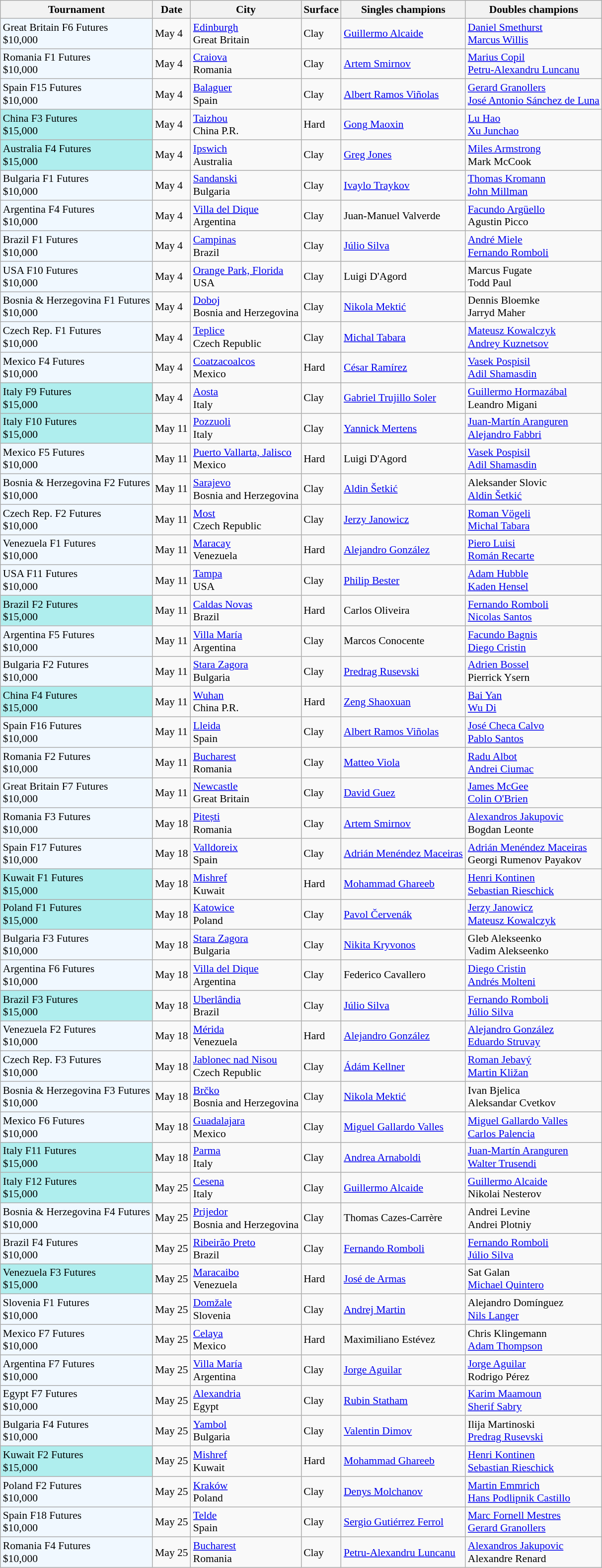<table class="sortable wikitable" style="font-size:90%">
<tr>
<th>Tournament</th>
<th>Date</th>
<th>City</th>
<th>Surface</th>
<th>Singles champions</th>
<th>Doubles champions</th>
</tr>
<tr>
<td style="background:#f0f8ff;">Great Britain F6 Futures<br>$10,000</td>
<td>May 4</td>
<td><a href='#'>Edinburgh</a><br>Great Britain</td>
<td>Clay</td>
<td> <a href='#'>Guillermo Alcaide</a></td>
<td> <a href='#'>Daniel Smethurst</a><br> <a href='#'>Marcus Willis</a></td>
</tr>
<tr>
<td style="background:#f0f8ff;">Romania F1 Futures<br>$10,000</td>
<td>May 4</td>
<td><a href='#'>Craiova</a><br>Romania</td>
<td>Clay</td>
<td> <a href='#'>Artem Smirnov</a></td>
<td> <a href='#'>Marius Copil</a><br> <a href='#'>Petru-Alexandru Luncanu</a></td>
</tr>
<tr>
<td style="background:#f0f8ff;">Spain F15 Futures<br>$10,000</td>
<td>May 4</td>
<td><a href='#'>Balaguer</a><br>Spain</td>
<td>Clay</td>
<td> <a href='#'>Albert Ramos Viñolas</a></td>
<td> <a href='#'>Gerard Granollers</a><br> <a href='#'>José Antonio Sánchez de Luna</a></td>
</tr>
<tr>
<td style="background:#afeeee;">China F3 Futures<br>$15,000</td>
<td>May 4</td>
<td><a href='#'>Taizhou</a><br>China P.R.</td>
<td>Hard</td>
<td> <a href='#'>Gong Maoxin</a></td>
<td> <a href='#'>Lu Hao</a><br> <a href='#'>Xu Junchao</a></td>
</tr>
<tr>
<td style="background:#afeeee;">Australia F4 Futures<br>$15,000</td>
<td>May 4</td>
<td><a href='#'>Ipswich</a><br>Australia</td>
<td>Clay</td>
<td> <a href='#'>Greg Jones</a></td>
<td> <a href='#'>Miles Armstrong</a><br> Mark McCook</td>
</tr>
<tr>
<td style="background:#f0f8ff;">Bulgaria F1 Futures<br>$10,000</td>
<td>May 4</td>
<td><a href='#'>Sandanski</a><br>Bulgaria</td>
<td>Clay</td>
<td> <a href='#'>Ivaylo Traykov</a></td>
<td> <a href='#'>Thomas Kromann</a><br> <a href='#'>John Millman</a></td>
</tr>
<tr>
<td style="background:#f0f8ff;">Argentina F4 Futures<br>$10,000</td>
<td>May 4</td>
<td><a href='#'>Villa del Dique</a><br>Argentina</td>
<td>Clay</td>
<td> Juan-Manuel Valverde</td>
<td> <a href='#'>Facundo Argüello</a><br> Agustin Picco</td>
</tr>
<tr>
<td style="background:#f0f8ff;">Brazil F1 Futures<br>$10,000</td>
<td>May 4</td>
<td><a href='#'>Campinas</a><br>Brazil</td>
<td>Clay</td>
<td> <a href='#'>Júlio Silva</a></td>
<td> <a href='#'>André Miele</a><br> <a href='#'>Fernando Romboli</a></td>
</tr>
<tr>
<td style="background:#f0f8ff;">USA F10 Futures<br>$10,000</td>
<td>May 4</td>
<td><a href='#'>Orange Park, Florida</a><br>USA</td>
<td>Clay</td>
<td> Luigi D'Agord</td>
<td> Marcus Fugate<br> Todd Paul</td>
</tr>
<tr>
<td style="background:#f0f8ff;">Bosnia & Herzegovina F1 Futures<br>$10,000</td>
<td>May 4</td>
<td><a href='#'>Doboj</a><br>Bosnia and Herzegovina</td>
<td>Clay</td>
<td> <a href='#'>Nikola Mektić</a></td>
<td> Dennis Bloemke<br> Jarryd Maher</td>
</tr>
<tr>
<td style="background:#f0f8ff;">Czech Rep. F1 Futures<br>$10,000</td>
<td>May 4</td>
<td><a href='#'>Teplice</a><br>Czech Republic</td>
<td>Clay</td>
<td> <a href='#'>Michal Tabara</a></td>
<td> <a href='#'>Mateusz Kowalczyk</a><br> <a href='#'>Andrey Kuznetsov</a></td>
</tr>
<tr>
<td style="background:#f0f8ff;">Mexico F4 Futures<br>$10,000</td>
<td>May 4</td>
<td><a href='#'>Coatzacoalcos</a><br>Mexico</td>
<td>Hard</td>
<td> <a href='#'>César Ramírez</a></td>
<td> <a href='#'>Vasek Pospisil</a><br> <a href='#'>Adil Shamasdin</a></td>
</tr>
<tr>
<td style="background:#afeeee;">Italy F9 Futures<br>$15,000</td>
<td>May 4</td>
<td><a href='#'>Aosta</a><br>Italy</td>
<td>Clay</td>
<td> <a href='#'>Gabriel Trujillo Soler</a></td>
<td> <a href='#'>Guillermo Hormazábal</a><br> Leandro Migani</td>
</tr>
<tr>
<td style="background:#afeeee;">Italy F10 Futures<br>$15,000</td>
<td>May 11</td>
<td><a href='#'>Pozzuoli</a><br>Italy</td>
<td>Clay</td>
<td> <a href='#'>Yannick Mertens</a></td>
<td> <a href='#'>Juan-Martín Aranguren</a><br> <a href='#'>Alejandro Fabbri</a></td>
</tr>
<tr>
<td style="background:#f0f8ff;">Mexico F5 Futures<br>$10,000</td>
<td>May 11</td>
<td><a href='#'>Puerto Vallarta, Jalisco</a><br>Mexico</td>
<td>Hard</td>
<td> Luigi D'Agord</td>
<td> <a href='#'>Vasek Pospisil</a><br> <a href='#'>Adil Shamasdin</a></td>
</tr>
<tr>
<td style="background:#f0f8ff;">Bosnia & Herzegovina F2 Futures<br>$10,000</td>
<td>May 11</td>
<td><a href='#'>Sarajevo</a><br>Bosnia and Herzegovina</td>
<td>Clay</td>
<td> <a href='#'>Aldin Šetkić</a></td>
<td> Aleksander Slovic<br> <a href='#'>Aldin Šetkić</a></td>
</tr>
<tr>
<td style="background:#f0f8ff;">Czech Rep. F2 Futures<br>$10,000</td>
<td>May 11</td>
<td><a href='#'>Most</a><br>Czech Republic</td>
<td>Clay</td>
<td> <a href='#'>Jerzy Janowicz</a></td>
<td> <a href='#'>Roman Vögeli</a><br> <a href='#'>Michal Tabara</a></td>
</tr>
<tr>
<td style="background:#f0f8ff;">Venezuela F1 Futures<br>$10,000</td>
<td>May 11</td>
<td><a href='#'>Maracay</a><br>Venezuela</td>
<td>Hard</td>
<td> <a href='#'>Alejandro González</a></td>
<td> <a href='#'>Piero Luisi</a><br> <a href='#'>Román Recarte</a></td>
</tr>
<tr>
<td style="background:#f0f8ff;">USA F11 Futures<br>$10,000</td>
<td>May 11</td>
<td><a href='#'>Tampa</a><br>USA</td>
<td>Clay</td>
<td> <a href='#'>Philip Bester</a></td>
<td> <a href='#'>Adam Hubble</a><br> <a href='#'>Kaden Hensel</a></td>
</tr>
<tr>
<td style="background:#afeeee;">Brazil F2 Futures<br>$15,000</td>
<td>May 11</td>
<td><a href='#'>Caldas Novas</a><br>Brazil</td>
<td>Hard</td>
<td> Carlos Oliveira</td>
<td> <a href='#'>Fernando Romboli</a><br> <a href='#'>Nicolas Santos</a></td>
</tr>
<tr>
<td style="background:#f0f8ff;">Argentina F5 Futures<br>$10,000</td>
<td>May 11</td>
<td><a href='#'>Villa María</a><br>Argentina</td>
<td>Clay</td>
<td> Marcos Conocente</td>
<td> <a href='#'>Facundo Bagnis</a><br> <a href='#'>Diego Cristin</a></td>
</tr>
<tr>
<td style="background:#f0f8ff;">Bulgaria F2 Futures<br>$10,000</td>
<td>May 11</td>
<td><a href='#'>Stara Zagora</a><br>Bulgaria</td>
<td>Clay</td>
<td> <a href='#'>Predrag Rusevski</a></td>
<td> <a href='#'>Adrien Bossel</a><br> Pierrick Ysern</td>
</tr>
<tr>
<td style="background:#afeeee;">China F4 Futures<br>$15,000</td>
<td>May 11</td>
<td><a href='#'>Wuhan</a><br>China P.R.</td>
<td>Hard</td>
<td> <a href='#'>Zeng Shaoxuan</a></td>
<td> <a href='#'>Bai Yan</a><br> <a href='#'>Wu Di</a></td>
</tr>
<tr>
<td style="background:#f0f8ff;">Spain F16 Futures<br>$10,000</td>
<td>May 11</td>
<td><a href='#'>Lleida</a><br>Spain</td>
<td>Clay</td>
<td> <a href='#'>Albert Ramos Viñolas</a></td>
<td> <a href='#'>José Checa Calvo</a><br> <a href='#'>Pablo Santos</a></td>
</tr>
<tr>
<td style="background:#f0f8ff;">Romania F2 Futures<br>$10,000</td>
<td>May 11</td>
<td><a href='#'>Bucharest</a><br>Romania</td>
<td>Clay</td>
<td> <a href='#'>Matteo Viola</a></td>
<td> <a href='#'>Radu Albot</a><br> <a href='#'>Andrei Ciumac</a></td>
</tr>
<tr>
<td style="background:#f0f8ff;">Great Britain F7 Futures<br>$10,000</td>
<td>May 11</td>
<td><a href='#'>Newcastle</a><br>Great Britain</td>
<td>Clay</td>
<td> <a href='#'>David Guez</a></td>
<td> <a href='#'>James McGee</a><br> <a href='#'>Colin O'Brien</a></td>
</tr>
<tr>
<td style="background:#f0f8ff;">Romania F3 Futures<br>$10,000</td>
<td>May 18</td>
<td><a href='#'>Pitești</a><br>Romania</td>
<td>Clay</td>
<td> <a href='#'>Artem Smirnov</a></td>
<td> <a href='#'>Alexandros Jakupovic</a><br> Bogdan Leonte</td>
</tr>
<tr>
<td style="background:#f0f8ff;">Spain F17 Futures<br>$10,000</td>
<td>May 18</td>
<td><a href='#'>Valldoreix</a><br>Spain</td>
<td>Clay</td>
<td> <a href='#'>Adrián Menéndez Maceiras</a></td>
<td> <a href='#'>Adrián Menéndez Maceiras</a><br> Georgi Rumenov Payakov</td>
</tr>
<tr>
<td style="background:#afeeee;">Kuwait F1 Futures<br>$15,000</td>
<td>May 18</td>
<td><a href='#'>Mishref</a><br>Kuwait</td>
<td>Hard</td>
<td> <a href='#'>Mohammad Ghareeb</a></td>
<td> <a href='#'>Henri Kontinen</a><br> <a href='#'>Sebastian Rieschick</a></td>
</tr>
<tr>
<td style="background:#afeeee;">Poland F1 Futures<br>$15,000</td>
<td>May 18</td>
<td><a href='#'>Katowice</a><br>Poland</td>
<td>Clay</td>
<td> <a href='#'>Pavol Červenák</a></td>
<td> <a href='#'>Jerzy Janowicz</a><br> <a href='#'>Mateusz Kowalczyk</a></td>
</tr>
<tr>
<td style="background:#f0f8ff;">Bulgaria F3 Futures<br>$10,000</td>
<td>May 18</td>
<td><a href='#'>Stara Zagora</a><br>Bulgaria</td>
<td>Clay</td>
<td> <a href='#'>Nikita Kryvonos</a></td>
<td> Gleb Alekseenko<br> Vadim Alekseenko</td>
</tr>
<tr>
<td style="background:#f0f8ff;">Argentina F6 Futures<br>$10,000</td>
<td>May 18</td>
<td><a href='#'>Villa del Dique</a><br>Argentina</td>
<td>Clay</td>
<td> Federico Cavallero</td>
<td> <a href='#'>Diego Cristin</a><br> <a href='#'>Andrés Molteni</a></td>
</tr>
<tr>
<td style="background:#afeeee;">Brazil F3 Futures<br>$15,000</td>
<td>May 18</td>
<td><a href='#'>Uberlândia</a><br>Brazil</td>
<td>Clay</td>
<td> <a href='#'>Júlio Silva</a></td>
<td> <a href='#'>Fernando Romboli</a><br> <a href='#'>Júlio Silva</a></td>
</tr>
<tr>
<td style="background:#f0f8ff;">Venezuela F2 Futures<br>$10,000</td>
<td>May 18</td>
<td><a href='#'>Mérida</a><br>Venezuela</td>
<td>Hard</td>
<td> <a href='#'>Alejandro González</a></td>
<td> <a href='#'>Alejandro González</a><br> <a href='#'>Eduardo Struvay</a></td>
</tr>
<tr>
<td style="background:#f0f8ff;">Czech Rep. F3 Futures<br>$10,000</td>
<td>May 18</td>
<td><a href='#'>Jablonec nad Nisou</a><br>Czech Republic</td>
<td>Clay</td>
<td> <a href='#'>Ádám Kellner</a></td>
<td> <a href='#'>Roman Jebavý</a><br> <a href='#'>Martin Kližan</a></td>
</tr>
<tr>
<td style="background:#f0f8ff;">Bosnia & Herzegovina F3 Futures<br>$10,000</td>
<td>May 18</td>
<td><a href='#'>Brčko</a><br>Bosnia and Herzegovina</td>
<td>Clay</td>
<td> <a href='#'>Nikola Mektić</a></td>
<td> Ivan Bjelica<br> Aleksandar Cvetkov</td>
</tr>
<tr>
<td style="background:#f0f8ff;">Mexico F6 Futures<br>$10,000</td>
<td>May 18</td>
<td><a href='#'>Guadalajara</a><br>Mexico</td>
<td>Clay</td>
<td> <a href='#'>Miguel Gallardo Valles</a></td>
<td> <a href='#'>Miguel Gallardo Valles</a><br> <a href='#'>Carlos Palencia</a></td>
</tr>
<tr>
<td style="background:#afeeee;">Italy F11 Futures<br>$15,000</td>
<td>May 18</td>
<td><a href='#'>Parma</a><br>Italy</td>
<td>Clay</td>
<td> <a href='#'>Andrea Arnaboldi</a></td>
<td> <a href='#'>Juan-Martín Aranguren</a><br> <a href='#'>Walter Trusendi</a></td>
</tr>
<tr>
<td style="background:#afeeee;">Italy F12 Futures<br>$15,000</td>
<td>May 25</td>
<td><a href='#'>Cesena</a><br>Italy</td>
<td>Clay</td>
<td> <a href='#'>Guillermo Alcaide</a></td>
<td> <a href='#'>Guillermo Alcaide</a><br> Nikolai Nesterov</td>
</tr>
<tr>
<td style="background:#f0f8ff;">Bosnia & Herzegovina F4 Futures<br>$10,000</td>
<td>May 25</td>
<td><a href='#'>Prijedor</a><br>Bosnia and Herzegovina</td>
<td>Clay</td>
<td> Thomas Cazes-Carrère</td>
<td> Andrei Levine<br> Andrei Plotniy</td>
</tr>
<tr>
<td style="background:#f0f8ff;">Brazil F4 Futures<br>$10,000</td>
<td>May 25</td>
<td><a href='#'>Ribeirão Preto</a><br>Brazil</td>
<td>Clay</td>
<td> <a href='#'>Fernando Romboli</a></td>
<td> <a href='#'>Fernando Romboli</a><br> <a href='#'>Júlio Silva</a></td>
</tr>
<tr>
<td style="background:#afeeee;">Venezuela F3 Futures<br>$15,000</td>
<td>May 25</td>
<td><a href='#'>Maracaibo</a><br>Venezuela</td>
<td>Hard</td>
<td> <a href='#'>José de Armas</a></td>
<td> Sat Galan<br> <a href='#'>Michael Quintero</a></td>
</tr>
<tr>
<td style="background:#f0f8ff;">Slovenia F1 Futures<br>$10,000</td>
<td>May 25</td>
<td><a href='#'>Domžale</a><br>Slovenia</td>
<td>Clay</td>
<td> <a href='#'>Andrej Martin</a></td>
<td> Alejandro Domínguez<br> <a href='#'>Nils Langer</a></td>
</tr>
<tr>
<td style="background:#f0f8ff;">Mexico F7 Futures<br>$10,000</td>
<td>May 25</td>
<td><a href='#'>Celaya</a><br>Mexico</td>
<td>Hard</td>
<td> Maximiliano Estévez</td>
<td> Chris Klingemann<br> <a href='#'>Adam Thompson</a></td>
</tr>
<tr>
<td style="background:#f0f8ff;">Argentina F7 Futures<br>$10,000</td>
<td>May 25</td>
<td><a href='#'>Villa María</a><br>Argentina</td>
<td>Clay</td>
<td> <a href='#'>Jorge Aguilar</a></td>
<td> <a href='#'>Jorge Aguilar</a><br> Rodrigo Pérez</td>
</tr>
<tr>
<td style="background:#f0f8ff;">Egypt F7 Futures<br>$10,000</td>
<td>May 25</td>
<td><a href='#'>Alexandria</a><br>Egypt</td>
<td>Clay</td>
<td> <a href='#'>Rubin Statham</a></td>
<td> <a href='#'>Karim Maamoun</a><br> <a href='#'>Sherif Sabry</a></td>
</tr>
<tr>
<td style="background:#f0f8ff;">Bulgaria F4 Futures<br>$10,000</td>
<td>May 25</td>
<td><a href='#'>Yambol</a><br>Bulgaria</td>
<td>Clay</td>
<td> <a href='#'>Valentin Dimov</a></td>
<td> Ilija Martinoski<br> <a href='#'>Predrag Rusevski</a></td>
</tr>
<tr>
<td style="background:#afeeee;">Kuwait F2 Futures<br>$15,000</td>
<td>May 25</td>
<td><a href='#'>Mishref</a><br>Kuwait</td>
<td>Hard</td>
<td> <a href='#'>Mohammad Ghareeb</a></td>
<td> <a href='#'>Henri Kontinen</a><br> <a href='#'>Sebastian Rieschick</a></td>
</tr>
<tr>
<td style="background:#f0f8ff;">Poland F2 Futures<br>$10,000</td>
<td>May 25</td>
<td><a href='#'>Kraków</a><br>Poland</td>
<td>Clay</td>
<td> <a href='#'>Denys Molchanov</a></td>
<td> <a href='#'>Martin Emmrich</a><br> <a href='#'>Hans Podlipnik Castillo</a></td>
</tr>
<tr>
<td style="background:#f0f8ff;">Spain F18 Futures<br>$10,000</td>
<td>May 25</td>
<td><a href='#'>Telde</a><br>Spain</td>
<td>Clay</td>
<td> <a href='#'>Sergio Gutiérrez Ferrol</a></td>
<td> <a href='#'>Marc Fornell Mestres</a><br> <a href='#'>Gerard Granollers</a></td>
</tr>
<tr>
<td style="background:#f0f8ff;">Romania F4 Futures<br>$10,000</td>
<td>May 25</td>
<td><a href='#'>Bucharest</a><br>Romania</td>
<td>Clay</td>
<td> <a href='#'>Petru-Alexandru Luncanu</a></td>
<td> <a href='#'>Alexandros Jakupovic</a><br> Alexandre Renard</td>
</tr>
</table>
